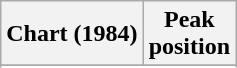<table class="wikitable sortable plainrowheaders" style="text-align:center;">
<tr>
<th scope="col">Chart (1984)</th>
<th scope="col">Peak<br>position</th>
</tr>
<tr>
</tr>
<tr>
</tr>
</table>
